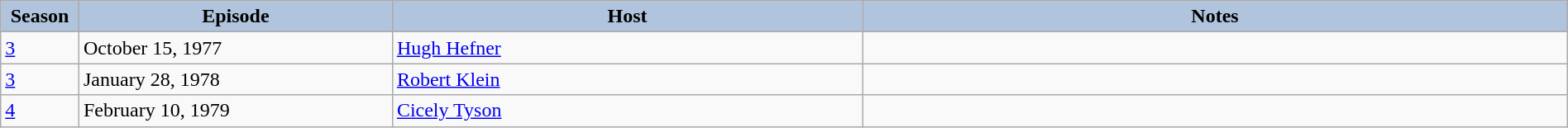<table class="wikitable" style="width:100%;">
<tr>
<th style="background:#B0C4DE;" width="5%">Season</th>
<th style="background:#B0C4DE;" width="20%">Episode</th>
<th style="background:#B0C4DE;" width="30%">Host</th>
<th style="background:#B0C4DE;" width="45%">Notes</th>
</tr>
<tr>
<td><a href='#'>3</a></td>
<td>October 15, 1977</td>
<td><a href='#'>Hugh Hefner</a></td>
<td></td>
</tr>
<tr>
<td><a href='#'>3</a></td>
<td>January 28, 1978</td>
<td><a href='#'>Robert Klein</a></td>
<td></td>
</tr>
<tr>
<td><a href='#'>4</a></td>
<td>February 10, 1979</td>
<td><a href='#'>Cicely Tyson</a></td>
<td></td>
</tr>
</table>
